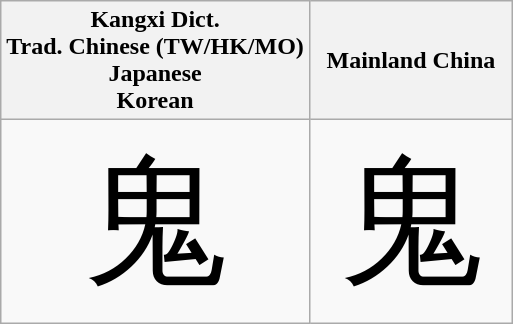<table class="wikitable" style="text-align: center;">
<tr>
<th>Kangxi Dict.<br>Trad. Chinese (TW/HK/MO)<br>Japanese<br>Korean</th>
<th>Mainland China</th>
</tr>
<tr style="font-size:6em;font-family:serif;line-height:100%;">
<td lang="ja">鬼</td>
<td lang="zh-cn">鬼</td>
</tr>
</table>
